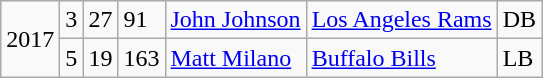<table class="wikitable sortable">
<tr>
<td rowspan="2">2017</td>
<td>3</td>
<td>27</td>
<td>91</td>
<td><a href='#'>John Johnson</a></td>
<td><a href='#'>Los Angeles Rams</a></td>
<td>DB</td>
</tr>
<tr>
<td>5</td>
<td>19</td>
<td>163</td>
<td><a href='#'>Matt Milano</a></td>
<td><a href='#'>Buffalo Bills</a></td>
<td>LB</td>
</tr>
</table>
